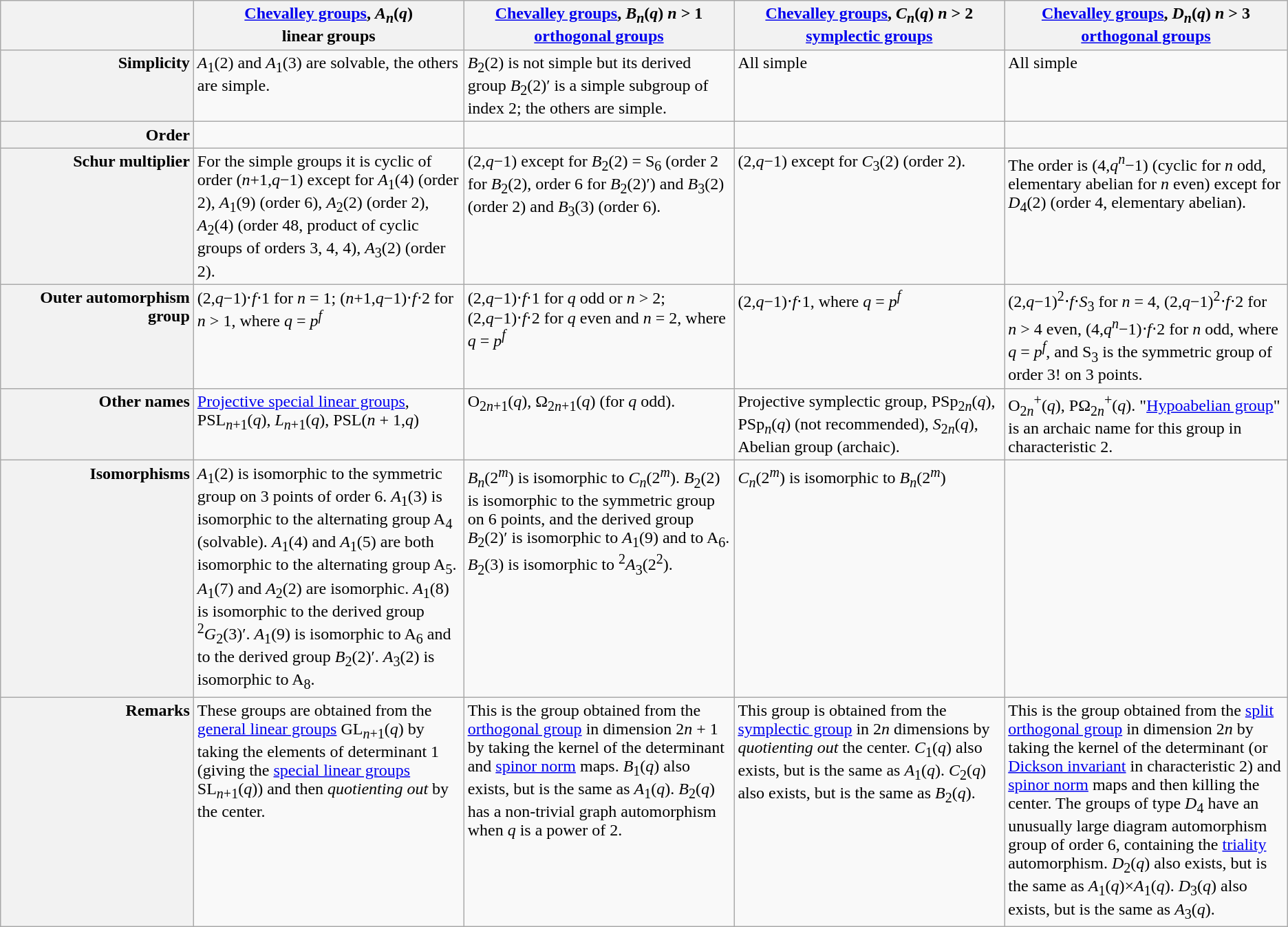<table class="wikitable">
<tr>
<th width="15%"></th>
<th width="21%"><a href='#'>Chevalley groups</a>, <em>A<sub>n</sub></em>(<em>q</em>) <br>linear groups</th>
<th width="21%"><a href='#'>Chevalley groups</a>, <em>B<sub>n</sub></em>(<em>q</em>) <em>n</em> > 1<br><a href='#'>orthogonal groups</a></th>
<th width="21%"><a href='#'>Chevalley groups</a>, <em>C<sub>n</sub></em>(<em>q</em>) <em>n</em> > 2<br><a href='#'>symplectic groups</a></th>
<th width="22%"><a href='#'>Chevalley groups</a>, <em>D<sub>n</sub></em>(<em>q</em>) <em>n</em> > 3<br><a href='#'>orthogonal groups</a></th>
</tr>
<tr style="vertical-align:top;">
<th style="text-align: right;">Simplicity</th>
<td><em>A</em><sub>1</sub>(2) and <em>A</em><sub>1</sub>(3) are solvable, the others are simple.</td>
<td><em>B</em><sub>2</sub>(2) is not simple but its derived group <em>B</em><sub>2</sub>(2)′ is a simple subgroup of index 2; the others are simple.</td>
<td>All simple</td>
<td>All simple</td>
</tr>
<tr style="vertical-align:top;">
<th style="text-align: right;">Order</th>
<td></td>
<td></td>
<td></td>
<td></td>
</tr>
<tr style="vertical-align:top;">
<th style="text-align: right;">Schur multiplier</th>
<td>For the simple groups it is cyclic of order (<em>n</em>+1,<em>q</em>−1) except for <em>A</em><sub>1</sub>(4) (order 2), <em>A</em><sub>1</sub>(9) (order 6), <em>A</em><sub>2</sub>(2) (order 2), <em>A</em><sub>2</sub>(4) (order 48, product of cyclic groups of orders 3, 4, 4), <em>A</em><sub>3</sub>(2) (order 2).</td>
<td>(2,<em>q</em>−1) except for <em>B</em><sub>2</sub>(2) = S<sub>6</sub> (order 2 for <em>B</em><sub>2</sub>(2), order 6 for <em>B</em><sub>2</sub>(2)′) and <em>B</em><sub>3</sub>(2) (order 2) and <em>B</em><sub>3</sub>(3) (order 6).</td>
<td>(2,<em>q</em>−1) except for <em>C</em><sub>3</sub>(2) (order 2).</td>
<td>The order is (4,<em>q<sup>n</sup></em>−1) (cyclic for <em>n</em> odd, elementary abelian for <em>n</em> even) except for <em>D</em><sub>4</sub>(2) (order 4, elementary abelian).</td>
</tr>
<tr style="vertical-align:top;">
<th style="text-align: right;">Outer automorphism group</th>
<td>(2,<em>q</em>−1)⋅<em>f</em>⋅1 for <em>n</em> = 1; (<em>n</em>+1,<em>q</em>−1)⋅<em>f</em>⋅2 for <em>n</em> > 1, where <em>q</em> = <em>p<sup>f</sup></em></td>
<td>(2,<em>q</em>−1)⋅<em>f</em>⋅1 for <em>q</em> odd or <em>n</em> > 2; (2,<em>q</em>−1)⋅<em>f</em>⋅2 for <em>q</em> even and <em>n</em> = 2, where <em>q</em> = <em>p<sup>f</sup></em></td>
<td>(2,<em>q</em>−1)⋅<em>f</em>⋅1, where <em>q</em> = <em>p<sup>f</sup></em></td>
<td>(2,<em>q</em>−1)<sup>2</sup>⋅<em>f</em>⋅<em>S</em><sub>3</sub> for <em>n</em> = 4, (2,<em>q</em>−1)<sup>2</sup>⋅<em>f</em>⋅2 for <em>n</em> > 4 even, (4,<em>q<sup>n</sup></em>−1)⋅<em>f</em>⋅2 for <em>n</em> odd, where <em>q</em> = <em>p<sup>f</sup></em>, and S<sub>3</sub> is the symmetric group of order 3! on 3 points.</td>
</tr>
<tr style="vertical-align:top;">
<th style="text-align: right;">Other names</th>
<td><a href='#'>Projective special linear groups</a>, PSL<sub><em>n</em>+1</sub>(<em>q</em>), <em>L</em><sub><em>n</em>+1</sub>(<em>q</em>), PSL(<em>n</em> + 1,<em>q</em>)</td>
<td>O<sub>2<em>n</em>+1</sub>(<em>q</em>), Ω<sub>2<em>n</em>+1</sub>(<em>q</em>) (for <em>q</em> odd).</td>
<td>Projective symplectic group, PSp<sub>2<em>n</em></sub>(<em>q</em>), PSp<sub><em>n</em></sub>(<em>q</em>) (not recommended), <em>S</em><sub>2<em>n</em></sub>(<em>q</em>), Abelian group (archaic).</td>
<td>O<sub>2<em>n</em></sub><sup>+</sup>(<em>q</em>), PΩ<sub>2<em>n</em></sub><sup>+</sup>(<em>q</em>). "<a href='#'>Hypoabelian group</a>" is an archaic name for this group in characteristic 2.</td>
</tr>
<tr style="vertical-align:top;">
<th style="text-align: right;">Isomorphisms</th>
<td><em>A</em><sub>1</sub>(2) is isomorphic to the symmetric group on 3 points of order 6. <em>A</em><sub>1</sub>(3) is isomorphic to the alternating group A<sub>4</sub> (solvable).  <em>A</em><sub>1</sub>(4) and <em>A</em><sub>1</sub>(5) are both isomorphic to the alternating group  A<sub>5</sub>. <em>A</em><sub>1</sub>(7) and  <em>A</em><sub>2</sub>(2) are isomorphic. <em>A</em><sub>1</sub>(8) is isomorphic to the derived group <sup>2</sup><em>G</em><sub>2</sub>(3)′. <em>A</em><sub>1</sub>(9) is isomorphic to A<sub>6</sub> and to the derived group <em>B</em><sub>2</sub>(2)′. <em>A</em><sub>3</sub>(2) is isomorphic to A<sub>8</sub>.</td>
<td><em>B<sub>n</sub></em>(2<sup><em>m</em></sup>)  is isomorphic to <em>C<sub>n</sub></em>(2<sup><em>m</em></sup>). <em>B</em><sub>2</sub>(2) is isomorphic to the symmetric group on 6 points, and the derived group <em>B</em><sub>2</sub>(2)′ is isomorphic to <em>A</em><sub>1</sub>(9) and to A<sub>6</sub>. <em>B</em><sub>2</sub>(3) is isomorphic to <sup>2</sup><em>A</em><sub>3</sub>(2<sup>2</sup>).</td>
<td><em>C<sub>n</sub></em>(2<sup><em>m</em></sup>)  is isomorphic to <em>B<sub>n</sub></em>(2<sup><em>m</em></sup>)</td>
<td></td>
</tr>
<tr style="vertical-align:top;">
<th style="text-align: right;">Remarks</th>
<td>These groups are obtained from the <a href='#'>general linear groups</a> GL<sub><em>n</em>+1</sub>(<em>q</em>) by taking the elements of determinant 1 (giving the <a href='#'>special linear groups</a> SL<sub><em>n</em>+1</sub>(<em>q</em>)) and then <em>quotienting out</em> by the center.</td>
<td>This is the group obtained from the <a href='#'>orthogonal group</a> in dimension  2<em>n</em> + 1 by taking the kernel of the determinant and <a href='#'>spinor norm</a> maps. <em>B</em><sub>1</sub>(<em>q</em>) also exists, but is the same as <em>A</em><sub>1</sub>(<em>q</em>). <em>B</em><sub>2</sub>(<em>q</em>) has a non-trivial graph automorphism when <em>q</em> is a power of 2.</td>
<td>This group is obtained from the <a href='#'>symplectic group</a> in 2<em>n</em> dimensions by <em>quotienting out</em> the center. <em>C</em><sub>1</sub>(<em>q</em>) also exists, but is the same as <em>A</em><sub>1</sub>(<em>q</em>). <em>C</em><sub>2</sub>(<em>q</em>) also exists, but is the same as <em>B</em><sub>2</sub>(<em>q</em>).</td>
<td>This is the group obtained from the <a href='#'>split orthogonal group</a> in dimension  2<em>n</em> by taking the kernel of the determinant (or <a href='#'>Dickson invariant</a> in characteristic 2) and <a href='#'>spinor norm</a> maps and then killing the center. The groups of type <em>D</em><sub>4</sub> have an unusually large diagram automorphism group of order 6, containing the <a href='#'>triality</a> automorphism. <em>D</em><sub>2</sub>(<em>q</em>) also exists, but is the same as <em>A</em><sub>1</sub>(<em>q</em>)×<em>A</em><sub>1</sub>(<em>q</em>). <em>D</em><sub>3</sub>(<em>q</em>) also exists, but is the same as <em>A</em><sub>3</sub>(<em>q</em>).</td>
</tr>
</table>
